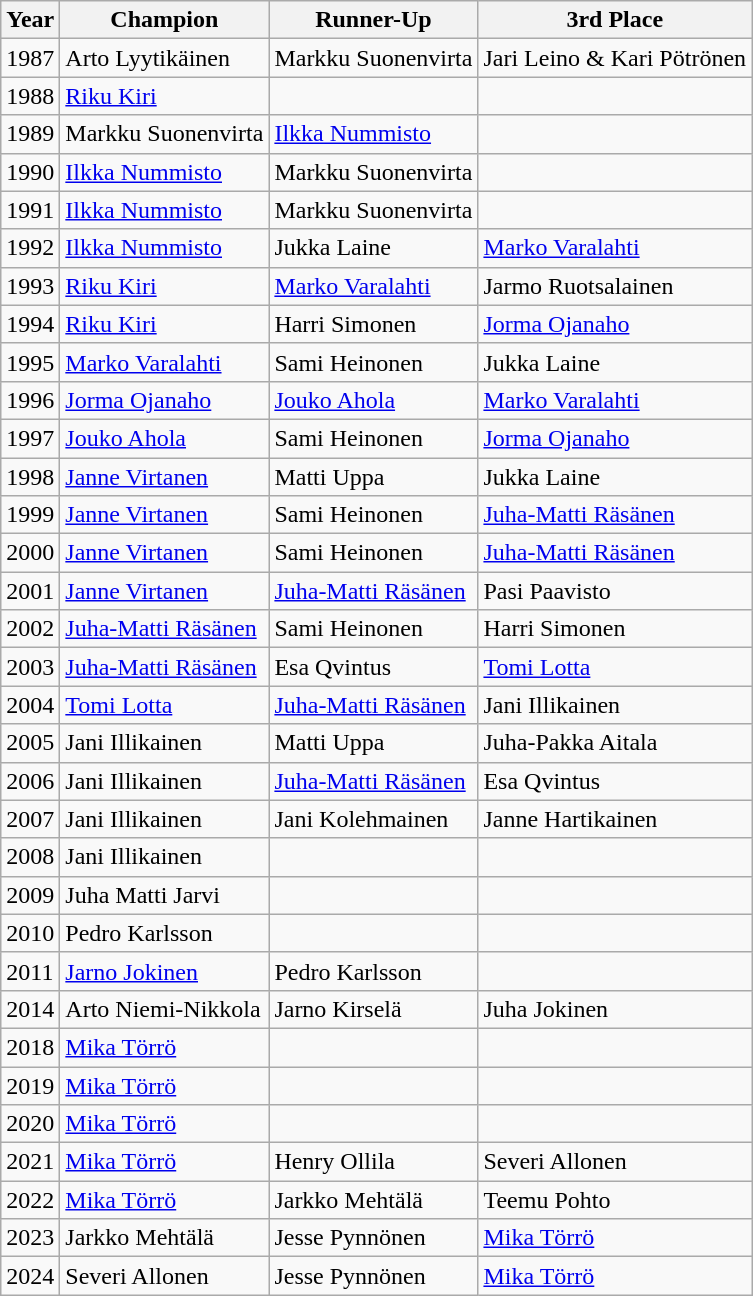<table class="wikitable">
<tr>
<th>Year</th>
<th>Champion</th>
<th>Runner-Up</th>
<th>3rd Place</th>
</tr>
<tr>
<td>1987</td>
<td> Arto Lyytikäinen</td>
<td> Markku Suonenvirta</td>
<td> Jari Leino & Kari Pötrönen</td>
</tr>
<tr>
<td>1988</td>
<td> <a href='#'>Riku Kiri</a></td>
<td></td>
<td></td>
</tr>
<tr>
<td>1989</td>
<td> Markku Suonenvirta</td>
<td> <a href='#'>Ilkka Nummisto</a></td>
<td></td>
</tr>
<tr>
<td>1990</td>
<td> <a href='#'>Ilkka Nummisto</a></td>
<td> Markku Suonenvirta</td>
<td></td>
</tr>
<tr>
<td>1991</td>
<td> <a href='#'>Ilkka Nummisto</a></td>
<td> Markku Suonenvirta</td>
<td></td>
</tr>
<tr>
<td>1992</td>
<td> <a href='#'>Ilkka Nummisto</a></td>
<td> Jukka Laine</td>
<td> <a href='#'>Marko Varalahti</a></td>
</tr>
<tr>
<td>1993</td>
<td> <a href='#'>Riku Kiri</a></td>
<td> <a href='#'>Marko Varalahti</a></td>
<td> Jarmo Ruotsalainen</td>
</tr>
<tr>
<td>1994</td>
<td> <a href='#'>Riku Kiri</a></td>
<td> Harri Simonen</td>
<td> <a href='#'>Jorma Ojanaho</a></td>
</tr>
<tr>
<td>1995</td>
<td> <a href='#'>Marko Varalahti</a></td>
<td> Sami Heinonen</td>
<td> Jukka Laine</td>
</tr>
<tr>
<td>1996</td>
<td> <a href='#'>Jorma Ojanaho</a></td>
<td> <a href='#'>Jouko Ahola</a></td>
<td> <a href='#'>Marko Varalahti</a></td>
</tr>
<tr>
<td>1997</td>
<td> <a href='#'>Jouko Ahola</a></td>
<td> Sami Heinonen</td>
<td> <a href='#'>Jorma Ojanaho</a></td>
</tr>
<tr>
<td>1998</td>
<td> <a href='#'>Janne Virtanen</a></td>
<td> Matti Uppa</td>
<td> Jukka Laine</td>
</tr>
<tr>
<td>1999</td>
<td> <a href='#'>Janne Virtanen</a></td>
<td> Sami Heinonen</td>
<td> <a href='#'>Juha-Matti Räsänen</a></td>
</tr>
<tr>
<td>2000</td>
<td> <a href='#'>Janne Virtanen</a></td>
<td> Sami Heinonen</td>
<td> <a href='#'>Juha-Matti Räsänen</a></td>
</tr>
<tr>
<td>2001</td>
<td> <a href='#'>Janne Virtanen</a></td>
<td> <a href='#'>Juha-Matti Räsänen</a></td>
<td> Pasi Paavisto</td>
</tr>
<tr>
<td>2002</td>
<td> <a href='#'>Juha-Matti Räsänen</a></td>
<td> Sami Heinonen</td>
<td> Harri Simonen</td>
</tr>
<tr>
<td>2003</td>
<td> <a href='#'>Juha-Matti Räsänen</a></td>
<td> Esa Qvintus</td>
<td> <a href='#'>Tomi Lotta</a></td>
</tr>
<tr>
<td>2004</td>
<td> <a href='#'>Tomi Lotta</a></td>
<td> <a href='#'>Juha-Matti Räsänen</a></td>
<td> Jani Illikainen</td>
</tr>
<tr>
<td>2005</td>
<td> Jani Illikainen</td>
<td> Matti Uppa</td>
<td> Juha-Pakka Aitala</td>
</tr>
<tr>
<td>2006</td>
<td> Jani Illikainen</td>
<td> <a href='#'>Juha-Matti Räsänen</a></td>
<td> Esa Qvintus</td>
</tr>
<tr>
<td>2007</td>
<td> Jani Illikainen</td>
<td> Jani Kolehmainen</td>
<td> Janne Hartikainen</td>
</tr>
<tr>
<td>2008</td>
<td> Jani Illikainen</td>
<td></td>
<td></td>
</tr>
<tr>
<td>2009</td>
<td> Juha Matti Jarvi</td>
<td></td>
<td></td>
</tr>
<tr>
<td>2010</td>
<td> Pedro Karlsson</td>
<td></td>
<td></td>
</tr>
<tr>
<td>2011</td>
<td> <a href='#'>Jarno Jokinen</a></td>
<td> Pedro Karlsson</td>
<td></td>
</tr>
<tr>
<td>2014</td>
<td> Arto Niemi-Nikkola</td>
<td> Jarno Kirselä</td>
<td> Juha Jokinen</td>
</tr>
<tr>
<td>2018</td>
<td> <a href='#'>Mika Törrö</a></td>
<td></td>
<td></td>
</tr>
<tr>
<td>2019</td>
<td> <a href='#'>Mika Törrö</a></td>
<td></td>
<td></td>
</tr>
<tr>
<td>2020</td>
<td> <a href='#'>Mika Törrö</a></td>
<td></td>
<td></td>
</tr>
<tr>
<td>2021</td>
<td> <a href='#'>Mika Törrö</a></td>
<td> Henry Ollila</td>
<td> Severi Allonen</td>
</tr>
<tr>
<td>2022</td>
<td> <a href='#'>Mika Törrö</a></td>
<td> Jarkko Mehtälä</td>
<td> Teemu Pohto</td>
</tr>
<tr>
<td>2023</td>
<td> Jarkko Mehtälä</td>
<td> Jesse Pynnönen</td>
<td> <a href='#'>Mika Törrö</a></td>
</tr>
<tr>
<td>2024</td>
<td> Severi Allonen</td>
<td> Jesse Pynnönen</td>
<td> <a href='#'>Mika Törrö</a></td>
</tr>
</table>
